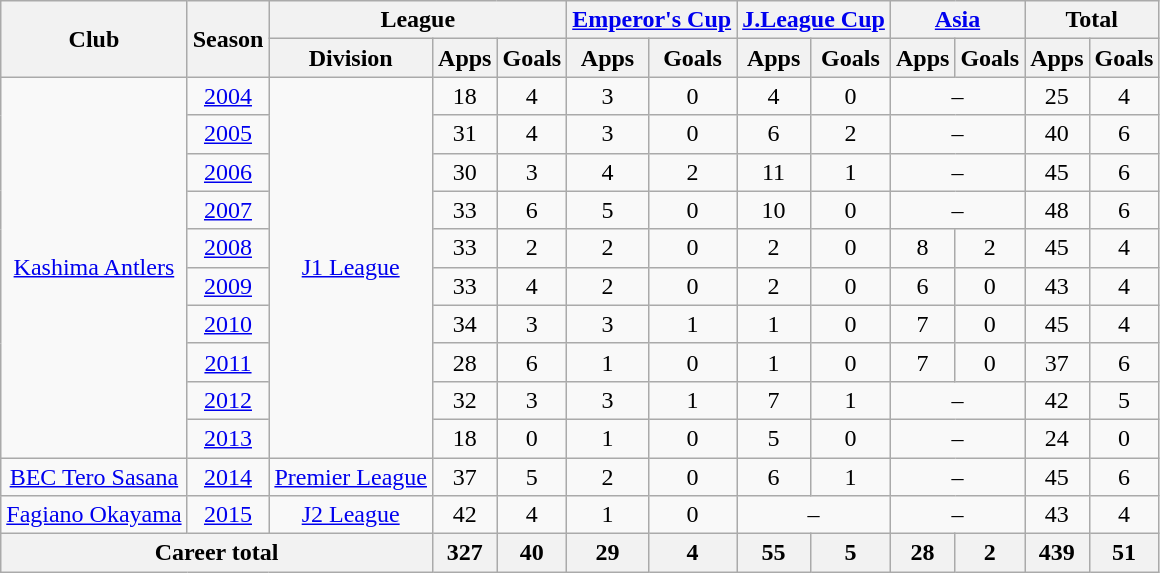<table class="wikitable" style="text-align:center">
<tr>
<th rowspan="2">Club</th>
<th rowspan="2">Season</th>
<th colspan="3">League</th>
<th colspan="2"><a href='#'>Emperor's Cup</a></th>
<th colspan="2"><a href='#'>J.League Cup</a></th>
<th colspan="2"><a href='#'>Asia</a></th>
<th colspan="2">Total</th>
</tr>
<tr>
<th>Division</th>
<th>Apps</th>
<th>Goals</th>
<th>Apps</th>
<th>Goals</th>
<th>Apps</th>
<th>Goals</th>
<th>Apps</th>
<th>Goals</th>
<th>Apps</th>
<th>Goals</th>
</tr>
<tr>
<td rowspan="10"><a href='#'>Kashima Antlers</a></td>
<td><a href='#'>2004</a></td>
<td rowspan="10"><a href='#'>J1 League</a></td>
<td>18</td>
<td>4</td>
<td>3</td>
<td>0</td>
<td>4</td>
<td>0</td>
<td colspan="2">–</td>
<td>25</td>
<td>4</td>
</tr>
<tr>
<td><a href='#'>2005</a></td>
<td>31</td>
<td>4</td>
<td>3</td>
<td>0</td>
<td>6</td>
<td>2</td>
<td colspan="2">–</td>
<td>40</td>
<td>6</td>
</tr>
<tr>
<td><a href='#'>2006</a></td>
<td>30</td>
<td>3</td>
<td>4</td>
<td>2</td>
<td>11</td>
<td>1</td>
<td colspan="2">–</td>
<td>45</td>
<td>6</td>
</tr>
<tr>
<td><a href='#'>2007</a></td>
<td>33</td>
<td>6</td>
<td>5</td>
<td>0</td>
<td>10</td>
<td>0</td>
<td colspan="2">–</td>
<td>48</td>
<td>6</td>
</tr>
<tr>
<td><a href='#'>2008</a></td>
<td>33</td>
<td>2</td>
<td>2</td>
<td>0</td>
<td>2</td>
<td>0</td>
<td>8</td>
<td>2</td>
<td>45</td>
<td>4</td>
</tr>
<tr>
<td><a href='#'>2009</a></td>
<td>33</td>
<td>4</td>
<td>2</td>
<td>0</td>
<td>2</td>
<td>0</td>
<td>6</td>
<td>0</td>
<td>43</td>
<td>4</td>
</tr>
<tr>
<td><a href='#'>2010</a></td>
<td>34</td>
<td>3</td>
<td>3</td>
<td>1</td>
<td>1</td>
<td>0</td>
<td>7</td>
<td>0</td>
<td>45</td>
<td>4</td>
</tr>
<tr>
<td><a href='#'>2011</a></td>
<td>28</td>
<td>6</td>
<td>1</td>
<td>0</td>
<td>1</td>
<td>0</td>
<td>7</td>
<td>0</td>
<td>37</td>
<td>6</td>
</tr>
<tr>
<td><a href='#'>2012</a></td>
<td>32</td>
<td>3</td>
<td>3</td>
<td>1</td>
<td>7</td>
<td>1</td>
<td colspan="2">–</td>
<td>42</td>
<td>5</td>
</tr>
<tr>
<td><a href='#'>2013</a></td>
<td>18</td>
<td>0</td>
<td>1</td>
<td>0</td>
<td>5</td>
<td>0</td>
<td colspan="2">–</td>
<td>24</td>
<td>0</td>
</tr>
<tr>
<td><a href='#'>BEC Tero Sasana</a></td>
<td><a href='#'>2014</a></td>
<td><a href='#'>Premier League</a></td>
<td>37</td>
<td>5</td>
<td>2</td>
<td>0</td>
<td>6</td>
<td>1</td>
<td colspan="2">–</td>
<td>45</td>
<td>6</td>
</tr>
<tr>
<td><a href='#'>Fagiano Okayama</a></td>
<td><a href='#'>2015</a></td>
<td><a href='#'>J2 League</a></td>
<td>42</td>
<td>4</td>
<td>1</td>
<td>0</td>
<td colspan="2">–</td>
<td colspan="2">–</td>
<td>43</td>
<td>4</td>
</tr>
<tr>
<th colspan="3">Career total</th>
<th>327</th>
<th>40</th>
<th>29</th>
<th>4</th>
<th>55</th>
<th>5</th>
<th>28</th>
<th>2</th>
<th>439</th>
<th>51</th>
</tr>
</table>
